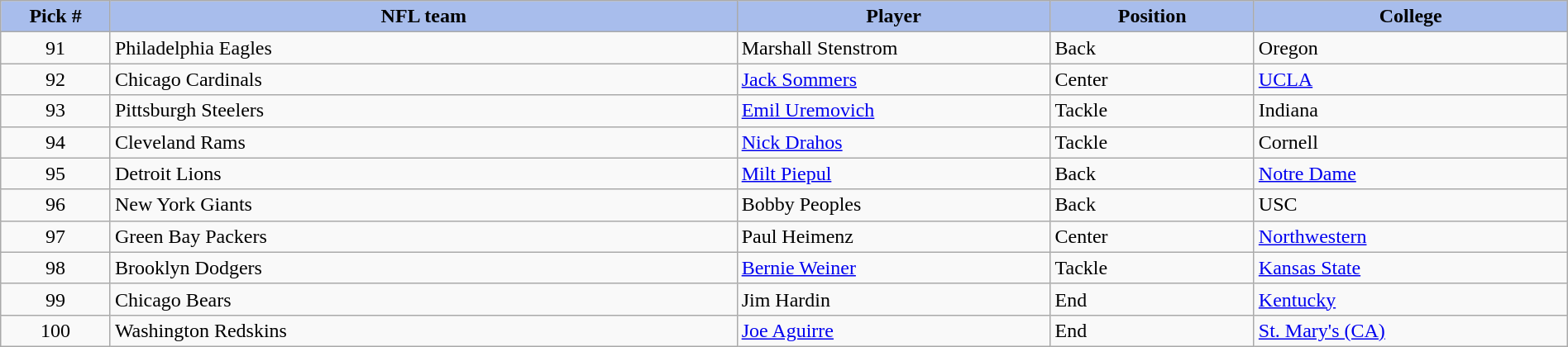<table class="wikitable sortable sortable" style="width: 100%">
<tr>
<th style="background:#A8BDEC;" width=7%>Pick #</th>
<th width=40% style="background:#A8BDEC;">NFL team</th>
<th width=20% style="background:#A8BDEC;">Player</th>
<th width=13% style="background:#A8BDEC;">Position</th>
<th style="background:#A8BDEC;">College</th>
</tr>
<tr>
<td align=center>91</td>
<td>Philadelphia Eagles</td>
<td>Marshall Stenstrom</td>
<td>Back</td>
<td>Oregon</td>
</tr>
<tr>
<td align=center>92</td>
<td>Chicago Cardinals</td>
<td><a href='#'>Jack Sommers</a></td>
<td>Center</td>
<td><a href='#'>UCLA</a></td>
</tr>
<tr>
<td align=center>93</td>
<td>Pittsburgh Steelers</td>
<td><a href='#'>Emil Uremovich</a></td>
<td>Tackle</td>
<td>Indiana</td>
</tr>
<tr>
<td align=center>94</td>
<td>Cleveland Rams</td>
<td><a href='#'>Nick Drahos</a></td>
<td>Tackle</td>
<td>Cornell</td>
</tr>
<tr>
<td align=center>95</td>
<td>Detroit Lions</td>
<td><a href='#'>Milt Piepul</a></td>
<td>Back</td>
<td><a href='#'>Notre Dame</a></td>
</tr>
<tr>
<td align=center>96</td>
<td>New York Giants</td>
<td>Bobby Peoples</td>
<td>Back</td>
<td>USC</td>
</tr>
<tr>
<td align=center>97</td>
<td>Green Bay Packers</td>
<td>Paul Heimenz</td>
<td>Center</td>
<td><a href='#'>Northwestern</a></td>
</tr>
<tr>
<td align=center>98</td>
<td>Brooklyn Dodgers</td>
<td><a href='#'>Bernie Weiner</a></td>
<td>Tackle</td>
<td><a href='#'>Kansas State</a></td>
</tr>
<tr>
<td align=center>99</td>
<td>Chicago Bears</td>
<td>Jim Hardin</td>
<td>End</td>
<td><a href='#'>Kentucky</a></td>
</tr>
<tr>
<td align=center>100</td>
<td>Washington Redskins</td>
<td><a href='#'>Joe Aguirre</a></td>
<td>End</td>
<td><a href='#'>St. Mary's (CA)</a></td>
</tr>
</table>
